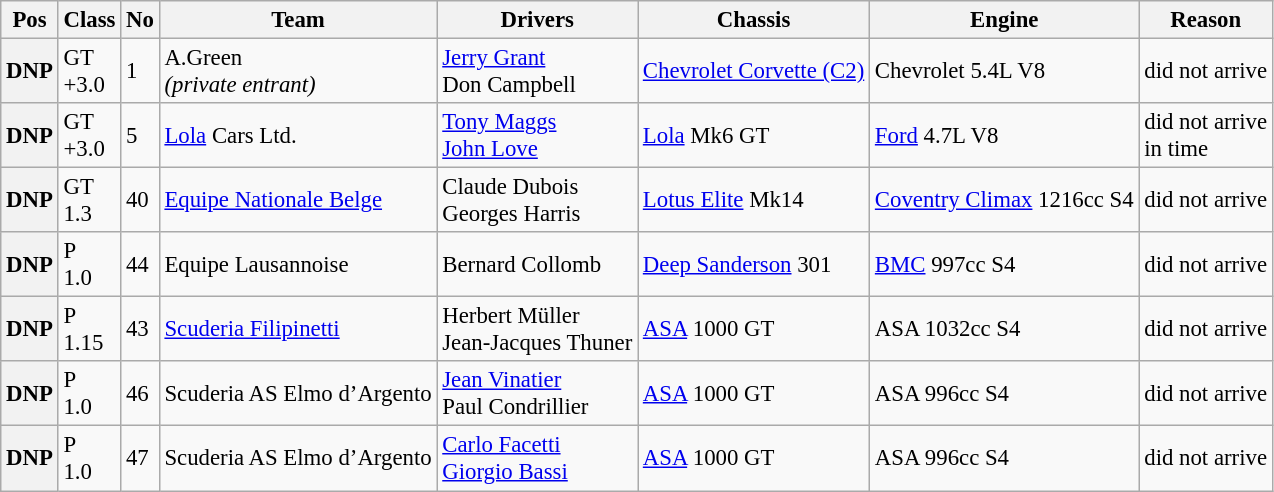<table class="wikitable" style="font-size: 95%;">
<tr>
<th>Pos</th>
<th>Class</th>
<th>No</th>
<th>Team</th>
<th>Drivers</th>
<th>Chassis</th>
<th>Engine</th>
<th>Reason</th>
</tr>
<tr>
<th>DNP</th>
<td>GT<br>+3.0</td>
<td>1</td>
<td> A.Green<br><em>(private entrant)</em></td>
<td> <a href='#'>Jerry Grant</a><br> Don Campbell</td>
<td><a href='#'>Chevrolet Corvette (C2)</a></td>
<td>Chevrolet 5.4L V8</td>
<td>did not arrive</td>
</tr>
<tr>
<th>DNP</th>
<td>GT<br>+3.0</td>
<td>5</td>
<td> <a href='#'>Lola</a> Cars Ltd.</td>
<td> <a href='#'>Tony Maggs</a><br> <a href='#'>John Love</a></td>
<td><a href='#'>Lola</a> Mk6 GT</td>
<td><a href='#'>Ford</a> 4.7L V8</td>
<td>did not arrive<br> in time</td>
</tr>
<tr>
<th>DNP</th>
<td>GT<br>1.3</td>
<td>40</td>
<td> <a href='#'>Equipe Nationale Belge</a></td>
<td> Claude Dubois<br> Georges Harris</td>
<td><a href='#'>Lotus Elite</a> Mk14</td>
<td><a href='#'>Coventry Climax</a> 1216cc S4</td>
<td>did not arrive</td>
</tr>
<tr>
<th>DNP</th>
<td>P<br>1.0</td>
<td>44</td>
<td> Equipe Lausannoise</td>
<td> Bernard Collomb</td>
<td><a href='#'>Deep Sanderson</a> 301</td>
<td><a href='#'>BMC</a> 997cc S4</td>
<td>did not arrive</td>
</tr>
<tr>
<th>DNP</th>
<td>P<br>1.15</td>
<td>43</td>
<td> <a href='#'>Scuderia Filipinetti</a></td>
<td> Herbert Müller<br> Jean-Jacques Thuner</td>
<td><a href='#'>ASA</a> 1000 GT</td>
<td>ASA 1032cc S4</td>
<td>did not arrive</td>
</tr>
<tr>
<th>DNP</th>
<td>P<br>1.0</td>
<td>46</td>
<td> Scuderia AS Elmo d’Argento</td>
<td> <a href='#'>Jean Vinatier</a><br> Paul Condrillier</td>
<td><a href='#'>ASA</a> 1000 GT</td>
<td>ASA 996cc S4</td>
<td>did not arrive</td>
</tr>
<tr>
<th>DNP</th>
<td>P<br>1.0</td>
<td>47</td>
<td> Scuderia AS Elmo d’Argento</td>
<td> <a href='#'>Carlo Facetti</a><br> <a href='#'>Giorgio Bassi</a></td>
<td><a href='#'>ASA</a> 1000 GT</td>
<td>ASA 996cc S4</td>
<td>did not arrive</td>
</tr>
</table>
